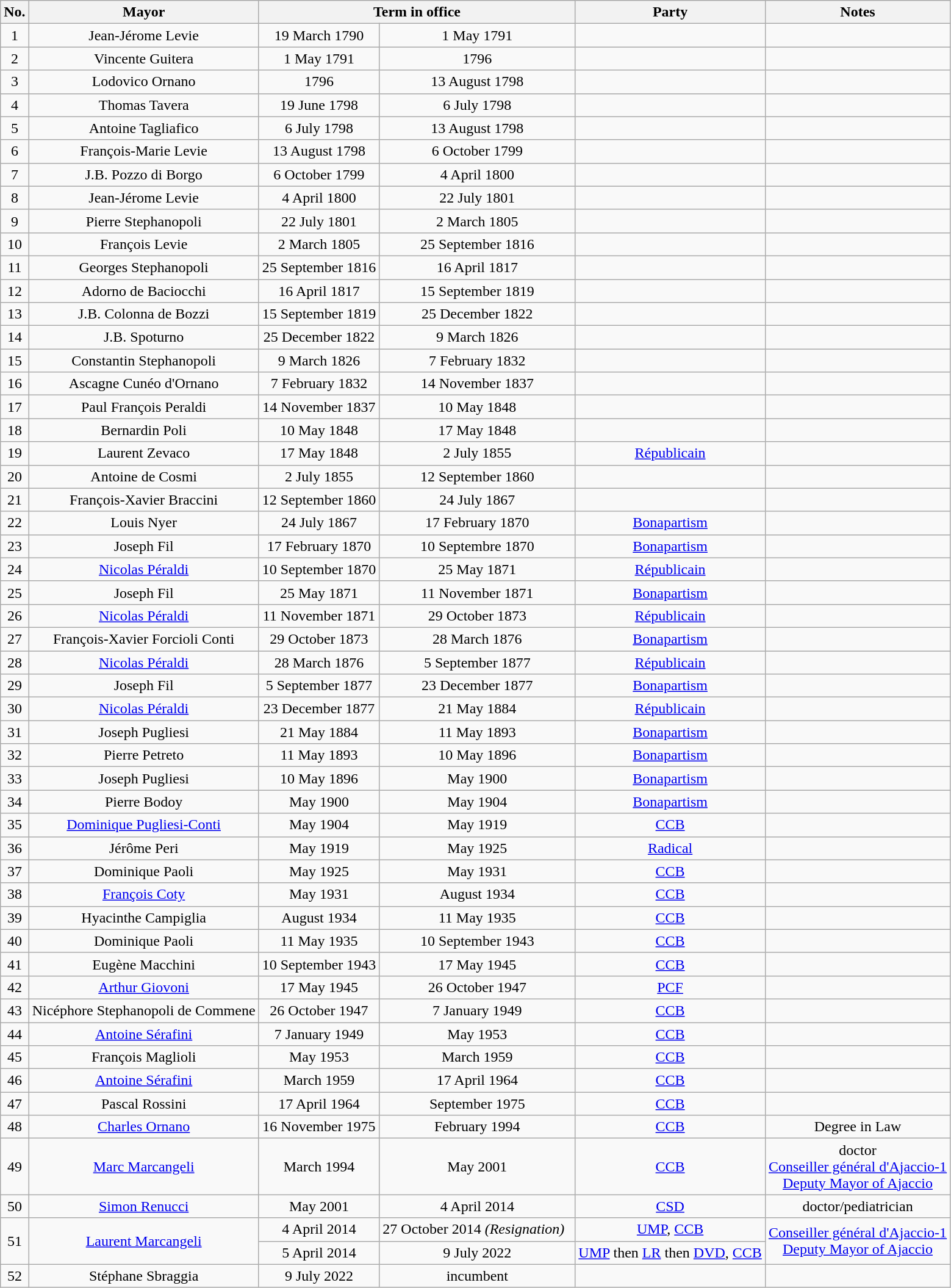<table class="wikitable plainrowheaders" style="text-align:center">
<tr>
<th>No.</th>
<th>Mayor</th>
<th colspan=2>Term in office</th>
<th>Party</th>
<th>Notes</th>
</tr>
<tr>
<td align=center>1</td>
<td>Jean-Jérome Levie</td>
<td>19 March 1790</td>
<td>1 May 1791</td>
<td></td>
<td></td>
</tr>
<tr>
<td align=center>2</td>
<td>Vincente Guitera</td>
<td>1 May 1791</td>
<td>1796</td>
<td></td>
<td></td>
</tr>
<tr>
<td align=center>3</td>
<td>Lodovico Ornano</td>
<td>1796</td>
<td>13 August 1798</td>
<td></td>
<td></td>
</tr>
<tr>
<td align=center>4</td>
<td>Thomas Tavera</td>
<td>19 June 1798</td>
<td>6 July 1798</td>
<td></td>
<td></td>
</tr>
<tr>
<td align=center>5</td>
<td>Antoine Tagliafico</td>
<td>6 July 1798</td>
<td>13 August 1798</td>
<td></td>
<td></td>
</tr>
<tr>
<td align=center>6</td>
<td>François-Marie Levie</td>
<td>13 August 1798</td>
<td>6 October 1799</td>
<td></td>
<td></td>
</tr>
<tr>
<td align=center>7</td>
<td>J.B. Pozzo di Borgo</td>
<td>6 October 1799</td>
<td>4 April 1800</td>
<td></td>
<td></td>
</tr>
<tr>
<td align=center>8</td>
<td>Jean-Jérome Levie</td>
<td>4 April 1800</td>
<td>22 July 1801</td>
<td></td>
<td></td>
</tr>
<tr>
<td align=center>9</td>
<td>Pierre Stephanopoli</td>
<td>22 July 1801</td>
<td>2 March 1805</td>
<td></td>
<td></td>
</tr>
<tr>
<td align=center>10</td>
<td>François Levie</td>
<td>2 March 1805</td>
<td>25 September 1816</td>
<td></td>
<td></td>
</tr>
<tr>
<td align=center>11</td>
<td>Georges Stephanopoli</td>
<td>25 September 1816</td>
<td>16 April 1817</td>
<td></td>
<td></td>
</tr>
<tr>
<td align=center>12</td>
<td>Adorno de Baciocchi</td>
<td>16 April 1817</td>
<td>15 September 1819</td>
<td></td>
<td></td>
</tr>
<tr>
<td align=center>13</td>
<td>J.B. Colonna de Bozzi</td>
<td>15 September 1819</td>
<td>25 December 1822</td>
<td></td>
<td></td>
</tr>
<tr>
<td align=center>14</td>
<td>J.B. Spoturno</td>
<td>25 December 1822</td>
<td>9 March 1826</td>
<td></td>
<td></td>
</tr>
<tr>
<td align=center>15</td>
<td>Constantin Stephanopoli</td>
<td>9 March 1826</td>
<td>7 February 1832</td>
<td></td>
<td></td>
</tr>
<tr>
<td align=center>16</td>
<td>Ascagne Cunéo d'Ornano</td>
<td>7 February 1832</td>
<td>14 November 1837</td>
<td></td>
<td></td>
</tr>
<tr>
<td align=center>17</td>
<td>Paul François Peraldi</td>
<td>14 November 1837</td>
<td>10 May 1848</td>
<td></td>
<td></td>
</tr>
<tr>
<td align=center>18</td>
<td>Bernardin Poli</td>
<td>10 May 1848</td>
<td>17 May 1848</td>
<td></td>
<td></td>
</tr>
<tr>
<td align=center>19</td>
<td>Laurent Zevaco</td>
<td>17 May 1848</td>
<td>2 July 1855</td>
<td><a href='#'>Républicain</a></td>
<td></td>
</tr>
<tr>
<td align=center>20</td>
<td>Antoine de Cosmi</td>
<td>2 July 1855</td>
<td>12 September 1860</td>
<td></td>
<td></td>
</tr>
<tr>
<td align=center>21</td>
<td>François-Xavier Braccini</td>
<td>12 September 1860</td>
<td>24 July 1867</td>
<td></td>
<td></td>
</tr>
<tr>
<td align=center>22</td>
<td>Louis Nyer</td>
<td>24 July 1867</td>
<td>17 February 1870</td>
<td><a href='#'>Bonapartism</a></td>
<td></td>
</tr>
<tr>
<td align=center>23</td>
<td>Joseph Fil</td>
<td>17 February 1870</td>
<td>10 Septembre 1870</td>
<td><a href='#'>Bonapartism</a></td>
<td></td>
</tr>
<tr>
<td align=center>24</td>
<td><a href='#'>Nicolas Péraldi</a></td>
<td>10 September 1870</td>
<td>25 May 1871</td>
<td><a href='#'>Républicain</a></td>
<td></td>
</tr>
<tr>
<td align=center>25</td>
<td>Joseph Fil</td>
<td>25 May 1871</td>
<td>11 November 1871</td>
<td><a href='#'>Bonapartism</a></td>
<td></td>
</tr>
<tr>
<td align=center>26</td>
<td><a href='#'>Nicolas Péraldi</a></td>
<td>11 November 1871</td>
<td>29 October 1873</td>
<td><a href='#'>Républicain</a></td>
<td></td>
</tr>
<tr>
<td align=center>27</td>
<td>François-Xavier Forcioli Conti</td>
<td>29 October 1873</td>
<td>28 March 1876</td>
<td><a href='#'>Bonapartism</a></td>
<td></td>
</tr>
<tr>
<td align=center>28</td>
<td><a href='#'>Nicolas Péraldi</a></td>
<td>28 March 1876</td>
<td>5 September 1877</td>
<td><a href='#'>Républicain</a></td>
<td></td>
</tr>
<tr>
<td align=center>29</td>
<td>Joseph Fil</td>
<td>5 September 1877</td>
<td>23 December 1877</td>
<td><a href='#'>Bonapartism</a></td>
<td></td>
</tr>
<tr>
<td align=center>30</td>
<td><a href='#'>Nicolas Péraldi</a></td>
<td>23 December 1877</td>
<td>21 May 1884</td>
<td><a href='#'>Républicain</a></td>
<td></td>
</tr>
<tr>
<td align=center>31</td>
<td>Joseph Pugliesi</td>
<td>21 May 1884</td>
<td>11 May 1893</td>
<td><a href='#'>Bonapartism</a></td>
<td></td>
</tr>
<tr>
<td align=center>32</td>
<td>Pierre Petreto</td>
<td>11 May 1893</td>
<td>10 May 1896</td>
<td><a href='#'>Bonapartism</a></td>
<td></td>
</tr>
<tr>
<td align=center>33</td>
<td>Joseph Pugliesi</td>
<td>10 May 1896</td>
<td>May 1900</td>
<td><a href='#'>Bonapartism</a></td>
<td></td>
</tr>
<tr>
<td align=center>34</td>
<td>Pierre Bodoy</td>
<td>May 1900</td>
<td>May 1904</td>
<td><a href='#'>Bonapartism</a></td>
<td></td>
</tr>
<tr>
<td align=center>35</td>
<td><a href='#'>Dominique Pugliesi-Conti</a></td>
<td>May 1904</td>
<td>May 1919</td>
<td><a href='#'>CCB</a></td>
<td></td>
</tr>
<tr>
<td align=center>36</td>
<td>Jérôme Peri</td>
<td>May 1919</td>
<td>May 1925</td>
<td><a href='#'>Radical</a></td>
<td></td>
</tr>
<tr>
<td align=center>37</td>
<td>Dominique Paoli</td>
<td>May 1925</td>
<td>May 1931</td>
<td><a href='#'>CCB</a></td>
<td></td>
</tr>
<tr>
<td align=center>38</td>
<td><a href='#'>François Coty</a></td>
<td>May 1931</td>
<td>August 1934</td>
<td><a href='#'>CCB</a></td>
<td></td>
</tr>
<tr>
<td align=center>39</td>
<td>Hyacinthe Campiglia</td>
<td>August 1934</td>
<td>11 May 1935</td>
<td><a href='#'>CCB</a></td>
<td></td>
</tr>
<tr>
<td align=center>40</td>
<td>Dominique Paoli</td>
<td>11 May 1935</td>
<td>10 September 1943</td>
<td><a href='#'>CCB</a></td>
<td></td>
</tr>
<tr>
<td align=center>41</td>
<td>Eugène Macchini</td>
<td>10 September 1943</td>
<td>17 May 1945</td>
<td><a href='#'>CCB</a></td>
<td></td>
</tr>
<tr>
<td align=center>42</td>
<td><a href='#'>Arthur Giovoni</a></td>
<td>17 May 1945</td>
<td>26 October 1947</td>
<td><a href='#'>PCF</a></td>
<td></td>
</tr>
<tr>
<td align=center>43</td>
<td>Nicéphore Stephanopoli de Commene</td>
<td>26 October 1947</td>
<td>7 January 1949</td>
<td><a href='#'>CCB</a></td>
<td></td>
</tr>
<tr>
<td align=center>44</td>
<td><a href='#'>Antoine Sérafini</a></td>
<td>7 January 1949</td>
<td>May 1953</td>
<td><a href='#'>CCB</a></td>
<td></td>
</tr>
<tr>
<td align=center>45</td>
<td>François Maglioli</td>
<td>May 1953</td>
<td>March 1959</td>
<td><a href='#'>CCB</a></td>
<td></td>
</tr>
<tr>
<td align=center>46</td>
<td><a href='#'>Antoine Sérafini</a></td>
<td>March 1959</td>
<td>17 April 1964</td>
<td><a href='#'>CCB</a></td>
<td></td>
</tr>
<tr>
<td align=center>47</td>
<td>Pascal Rossini</td>
<td>17 April 1964</td>
<td>September 1975</td>
<td><a href='#'>CCB</a></td>
<td></td>
</tr>
<tr>
<td align=center>48</td>
<td><a href='#'>Charles Ornano</a></td>
<td>16 November 1975</td>
<td>February 1994</td>
<td><a href='#'>CCB</a></td>
<td>Degree in Law</td>
</tr>
<tr>
<td align=center>49</td>
<td><a href='#'>Marc Marcangeli</a></td>
<td>March 1994</td>
<td>May 2001</td>
<td><a href='#'>CCB</a></td>
<td>doctor<br><a href='#'>Conseiller général d'Ajaccio-1</a><br><a href='#'>Deputy Mayor of Ajaccio</a></td>
</tr>
<tr>
<td align=center>50</td>
<td><a href='#'>Simon Renucci</a></td>
<td>May 2001</td>
<td>4 April 2014</td>
<td><a href='#'>CSD</a></td>
<td>doctor/pediatrician</td>
</tr>
<tr>
<td rowspan=2>51</td>
<td rowspan=2><a href='#'>Laurent Marcangeli</a></td>
<td>4 April 2014</td>
<td>27 October 2014 <em>(Resignation)</em>  </td>
<td><a href='#'>UMP</a>, <a href='#'>CCB</a></td>
<td rowspan=2><a href='#'>Conseiller général d'Ajaccio-1</a><br><a href='#'>Deputy Mayor of Ajaccio</a></td>
</tr>
<tr>
<td>5 April 2014</td>
<td>9 July 2022</td>
<td><a href='#'>UMP</a> then <a href='#'>LR</a> then <a href='#'>DVD</a>, <a href='#'>CCB</a></td>
</tr>
<tr>
<td align=center>52</td>
<td>Stéphane Sbraggia</td>
<td>9 July 2022</td>
<td>incumbent</td>
<td></td>
</tr>
</table>
